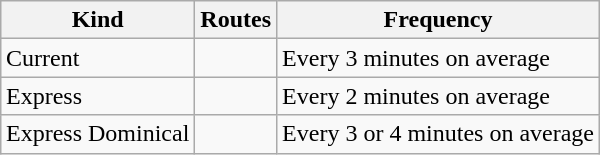<table class="wikitable" style="margin:1em auto;">
<tr>
<th>Kind</th>
<th>Routes</th>
<th>Frequency</th>
</tr>
<tr>
<td>Current</td>
<td>  </td>
<td>Every 3 minutes on average</td>
</tr>
<tr>
<td>Express</td>
<td>    </td>
<td>Every 2 minutes on average</td>
</tr>
<tr>
<td>Express Dominical</td>
<td>  </td>
<td>Every 3 or 4 minutes on average</td>
</tr>
</table>
